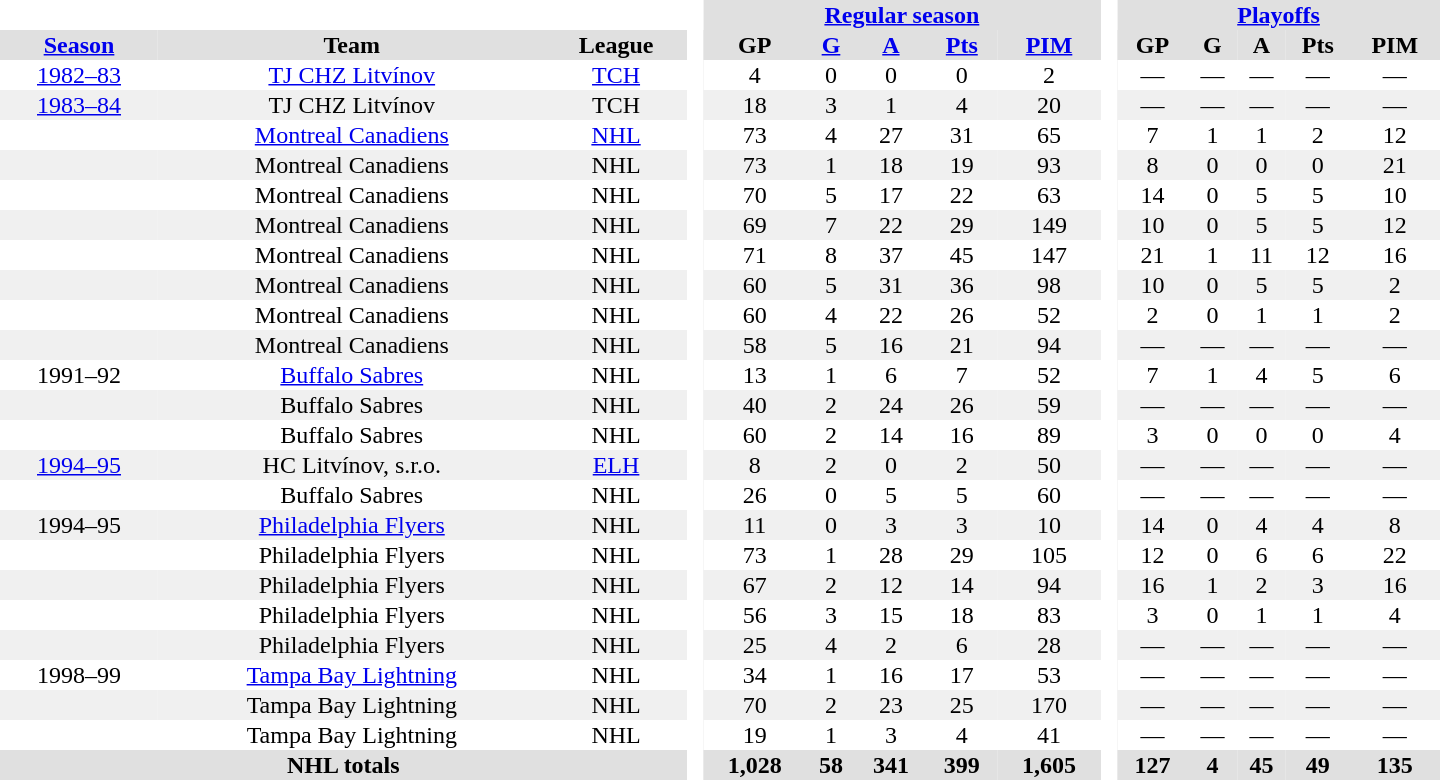<table border="0" cellpadding="1" cellspacing="0" style="text-align:center; width:60em">
<tr bgcolor="#e0e0e0">
<th colspan="3" bgcolor="#ffffff"> </th>
<th rowspan="99" bgcolor="#ffffff"> </th>
<th colspan="5"><a href='#'>Regular season</a></th>
<th rowspan="99" bgcolor="#ffffff"> </th>
<th colspan="5"><a href='#'>Playoffs</a></th>
</tr>
<tr bgcolor="#e0e0e0">
<th><a href='#'>Season</a></th>
<th>Team</th>
<th>League</th>
<th>GP</th>
<th><a href='#'>G</a></th>
<th><a href='#'>A</a></th>
<th><a href='#'>Pts</a></th>
<th><a href='#'>PIM</a></th>
<th>GP</th>
<th>G</th>
<th>A</th>
<th>Pts</th>
<th>PIM</th>
</tr>
<tr>
<td><a href='#'>1982–83</a></td>
<td><a href='#'>TJ CHZ Litvínov</a></td>
<td><a href='#'>TCH</a></td>
<td>4</td>
<td>0</td>
<td>0</td>
<td>0</td>
<td>2</td>
<td>—</td>
<td>—</td>
<td>—</td>
<td>—</td>
<td>—</td>
</tr>
<tr bgcolor="#f0f0f0">
<td><a href='#'>1983–84</a></td>
<td>TJ CHZ Litvínov</td>
<td>TCH</td>
<td>18</td>
<td>3</td>
<td>1</td>
<td>4</td>
<td>20</td>
<td>—</td>
<td>—</td>
<td>—</td>
<td>—</td>
<td>—</td>
</tr>
<tr>
<td></td>
<td><a href='#'>Montreal Canadiens</a></td>
<td><a href='#'>NHL</a></td>
<td>73</td>
<td>4</td>
<td>27</td>
<td>31</td>
<td>65</td>
<td>7</td>
<td>1</td>
<td>1</td>
<td>2</td>
<td>12</td>
</tr>
<tr bgcolor="#f0f0f0">
<td></td>
<td>Montreal Canadiens</td>
<td>NHL</td>
<td>73</td>
<td>1</td>
<td>18</td>
<td>19</td>
<td>93</td>
<td>8</td>
<td>0</td>
<td>0</td>
<td>0</td>
<td>21</td>
</tr>
<tr>
<td></td>
<td>Montreal Canadiens</td>
<td>NHL</td>
<td>70</td>
<td>5</td>
<td>17</td>
<td>22</td>
<td>63</td>
<td>14</td>
<td>0</td>
<td>5</td>
<td>5</td>
<td>10</td>
</tr>
<tr bgcolor="#f0f0f0">
<td></td>
<td>Montreal Canadiens</td>
<td>NHL</td>
<td>69</td>
<td>7</td>
<td>22</td>
<td>29</td>
<td>149</td>
<td>10</td>
<td>0</td>
<td>5</td>
<td>5</td>
<td>12</td>
</tr>
<tr>
<td></td>
<td>Montreal Canadiens</td>
<td>NHL</td>
<td>71</td>
<td>8</td>
<td>37</td>
<td>45</td>
<td>147</td>
<td>21</td>
<td>1</td>
<td>11</td>
<td>12</td>
<td>16</td>
</tr>
<tr bgcolor="#f0f0f0">
<td></td>
<td>Montreal Canadiens</td>
<td>NHL</td>
<td>60</td>
<td>5</td>
<td>31</td>
<td>36</td>
<td>98</td>
<td>10</td>
<td>0</td>
<td>5</td>
<td>5</td>
<td>2</td>
</tr>
<tr>
<td></td>
<td>Montreal Canadiens</td>
<td>NHL</td>
<td>60</td>
<td>4</td>
<td>22</td>
<td>26</td>
<td>52</td>
<td>2</td>
<td>0</td>
<td>1</td>
<td>1</td>
<td>2</td>
</tr>
<tr bgcolor="#f0f0f0">
<td></td>
<td>Montreal Canadiens</td>
<td>NHL</td>
<td>58</td>
<td>5</td>
<td>16</td>
<td>21</td>
<td>94</td>
<td>—</td>
<td>—</td>
<td>—</td>
<td>—</td>
<td>—</td>
</tr>
<tr>
<td>1991–92</td>
<td><a href='#'>Buffalo Sabres</a></td>
<td>NHL</td>
<td>13</td>
<td>1</td>
<td>6</td>
<td>7</td>
<td>52</td>
<td>7</td>
<td>1</td>
<td>4</td>
<td>5</td>
<td>6</td>
</tr>
<tr bgcolor="#f0f0f0">
<td></td>
<td>Buffalo Sabres</td>
<td>NHL</td>
<td>40</td>
<td>2</td>
<td>24</td>
<td>26</td>
<td>59</td>
<td>—</td>
<td>—</td>
<td>—</td>
<td>—</td>
<td>—</td>
</tr>
<tr>
<td></td>
<td>Buffalo Sabres</td>
<td>NHL</td>
<td>60</td>
<td>2</td>
<td>14</td>
<td>16</td>
<td>89</td>
<td>3</td>
<td>0</td>
<td>0</td>
<td>0</td>
<td>4</td>
</tr>
<tr bgcolor="#f0f0f0">
<td><a href='#'>1994–95</a></td>
<td>HC Litvínov, s.r.o.</td>
<td><a href='#'>ELH</a></td>
<td>8</td>
<td>2</td>
<td>0</td>
<td>2</td>
<td>50</td>
<td>—</td>
<td>—</td>
<td>—</td>
<td>—</td>
<td>—</td>
</tr>
<tr>
<td></td>
<td>Buffalo Sabres</td>
<td>NHL</td>
<td>26</td>
<td>0</td>
<td>5</td>
<td>5</td>
<td>60</td>
<td>—</td>
<td>—</td>
<td>—</td>
<td>—</td>
<td>—</td>
</tr>
<tr bgcolor="#f0f0f0">
<td>1994–95</td>
<td><a href='#'>Philadelphia Flyers</a></td>
<td>NHL</td>
<td>11</td>
<td>0</td>
<td>3</td>
<td>3</td>
<td>10</td>
<td>14</td>
<td>0</td>
<td>4</td>
<td>4</td>
<td>8</td>
</tr>
<tr>
<td></td>
<td>Philadelphia Flyers</td>
<td>NHL</td>
<td>73</td>
<td>1</td>
<td>28</td>
<td>29</td>
<td>105</td>
<td>12</td>
<td>0</td>
<td>6</td>
<td>6</td>
<td>22</td>
</tr>
<tr bgcolor="#f0f0f0">
<td></td>
<td>Philadelphia Flyers</td>
<td>NHL</td>
<td>67</td>
<td>2</td>
<td>12</td>
<td>14</td>
<td>94</td>
<td>16</td>
<td>1</td>
<td>2</td>
<td>3</td>
<td>16</td>
</tr>
<tr>
<td></td>
<td>Philadelphia Flyers</td>
<td>NHL</td>
<td>56</td>
<td>3</td>
<td>15</td>
<td>18</td>
<td>83</td>
<td>3</td>
<td>0</td>
<td>1</td>
<td>1</td>
<td>4</td>
</tr>
<tr bgcolor="#f0f0f0">
<td></td>
<td>Philadelphia Flyers</td>
<td>NHL</td>
<td>25</td>
<td>4</td>
<td>2</td>
<td>6</td>
<td>28</td>
<td>—</td>
<td>—</td>
<td>—</td>
<td>—</td>
<td>—</td>
</tr>
<tr>
<td>1998–99</td>
<td><a href='#'>Tampa Bay Lightning</a></td>
<td>NHL</td>
<td>34</td>
<td>1</td>
<td>16</td>
<td>17</td>
<td>53</td>
<td>—</td>
<td>—</td>
<td>—</td>
<td>—</td>
<td>—</td>
</tr>
<tr bgcolor="#f0f0f0">
<td></td>
<td>Tampa Bay Lightning</td>
<td>NHL</td>
<td>70</td>
<td>2</td>
<td>23</td>
<td>25</td>
<td>170</td>
<td>—</td>
<td>—</td>
<td>—</td>
<td>—</td>
<td>—</td>
</tr>
<tr>
<td></td>
<td>Tampa Bay Lightning</td>
<td>NHL</td>
<td>19</td>
<td>1</td>
<td>3</td>
<td>4</td>
<td>41</td>
<td>—</td>
<td>—</td>
<td>—</td>
<td>—</td>
<td>—</td>
</tr>
<tr bgcolor="#e0e0e0">
<th colspan="3">NHL totals</th>
<th>1,028</th>
<th>58</th>
<th>341</th>
<th>399</th>
<th>1,605</th>
<th>127</th>
<th>4</th>
<th>45</th>
<th>49</th>
<th>135</th>
</tr>
</table>
